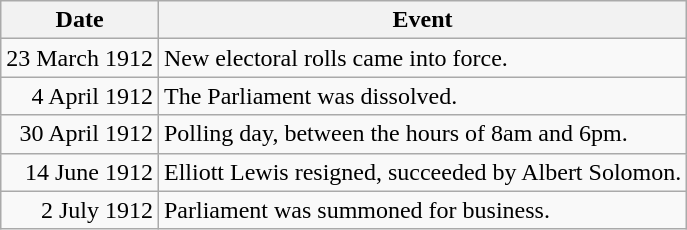<table class="wikitable">
<tr>
<th>Date</th>
<th>Event</th>
</tr>
<tr>
<td align=right>23 March 1912</td>
<td>New electoral rolls came into force.</td>
</tr>
<tr>
<td align=right>4 April 1912</td>
<td>The Parliament was dissolved.</td>
</tr>
<tr>
<td align=right>30 April 1912</td>
<td>Polling day, between the hours of 8am and 6pm.</td>
</tr>
<tr>
<td align=right>14 June 1912</td>
<td>Elliott Lewis resigned, succeeded by Albert Solomon.</td>
</tr>
<tr>
<td align=right>2 July 1912</td>
<td>Parliament was summoned for business.</td>
</tr>
</table>
